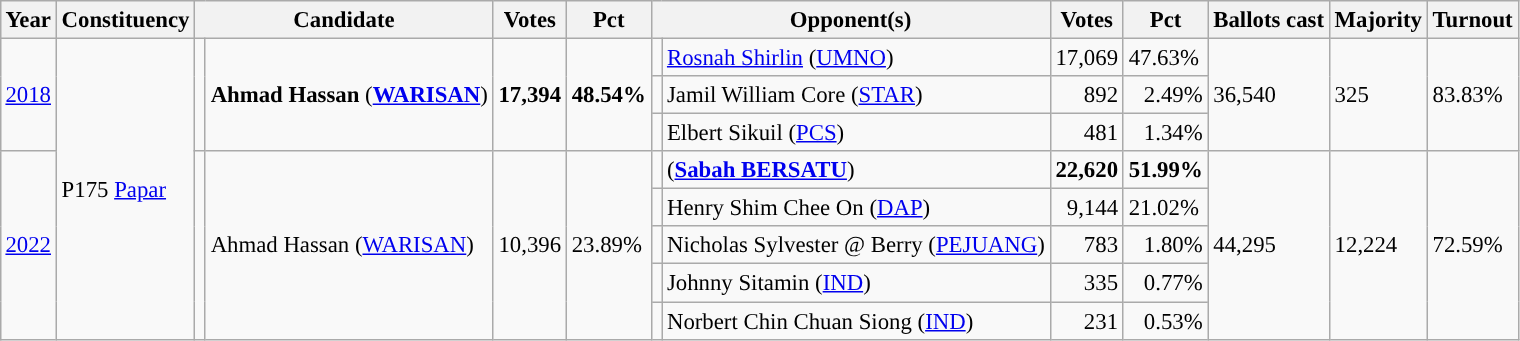<table class="wikitable" style="margin:0.5em ; font-size:95%">
<tr>
<th>Year</th>
<th>Constituency</th>
<th colspan=2>Candidate</th>
<th>Votes</th>
<th>Pct</th>
<th colspan=2>Opponent(s)</th>
<th>Votes</th>
<th>Pct</th>
<th>Ballots cast</th>
<th>Majority</th>
<th>Turnout</th>
</tr>
<tr>
<td rowspan=3><a href='#'>2018</a></td>
<td rowspan=8>P175 <a href='#'>Papar</a></td>
<td rowspan=3 ></td>
<td rowspan=3><strong>Ahmad Hassan</strong> (<a href='#'><strong>WARISAN</strong></a>)</td>
<td rowspan=3 align="right"><strong>17,394</strong></td>
<td rowspan=3><strong>48.54%</strong></td>
<td></td>
<td><a href='#'>Rosnah Shirlin</a> (<a href='#'>UMNO</a>)</td>
<td align="right">17,069</td>
<td>47.63%</td>
<td rowspan=3>36,540</td>
<td rowspan=3>325</td>
<td rowspan=3>83.83%</td>
</tr>
<tr>
<td></td>
<td>Jamil William Core (<a href='#'>STAR</a>)</td>
<td align=right>892</td>
<td align=right>2.49%</td>
</tr>
<tr>
<td bgcolor=></td>
<td>Elbert Sikuil (<a href='#'>PCS</a>)</td>
<td align=right>481</td>
<td align=right>1.34%</td>
</tr>
<tr>
<td rowspan=5><a href='#'>2022</a></td>
<td rowspan=5 ></td>
<td rowspan=5>Ahmad Hassan (<a href='#'>WARISAN</a>)</td>
<td rowspan=5 align="right">10,396</td>
<td rowspan=5>23.89%</td>
<td></td>
<td><strong></strong> (<a href='#'><strong>Sabah BERSATU</strong></a>)</td>
<td align=right><strong>22,620</strong></td>
<td><strong>51.99%</strong></td>
<td rowspan=5>44,295</td>
<td rowspan=5>12,224</td>
<td rowspan=5>72.59%</td>
</tr>
<tr>
<td></td>
<td>Henry Shim Chee On (<a href='#'>DAP</a>)</td>
<td align="right">9,144</td>
<td>21.02%</td>
</tr>
<tr>
<td></td>
<td>Nicholas Sylvester @ Berry	 (<a href='#'>PEJUANG</a>)</td>
<td align="right">783</td>
<td align="right">1.80%</td>
</tr>
<tr>
<td></td>
<td>Johnny Sitamin (<a href='#'>IND</a>)</td>
<td align="right">335</td>
<td align="right">0.77%</td>
</tr>
<tr>
<td></td>
<td>Norbert Chin Chuan Siong (<a href='#'>IND</a>)</td>
<td align="right">231</td>
<td align="right">0.53%</td>
</tr>
</table>
